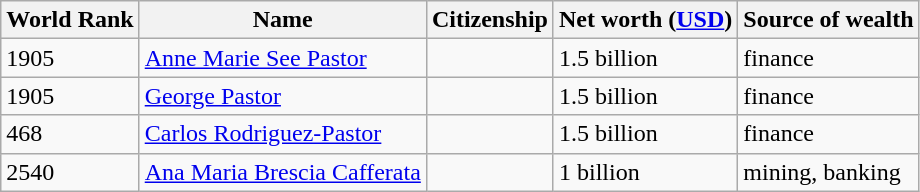<table class="wikitable">
<tr>
<th>World Rank</th>
<th>Name</th>
<th>Citizenship</th>
<th>Net worth (<a href='#'>USD</a>)</th>
<th>Source of wealth</th>
</tr>
<tr>
<td>1905</td>
<td><a href='#'>Anne Marie See Pastor</a></td>
<td></td>
<td>1.5 billion</td>
<td>finance</td>
</tr>
<tr>
<td>1905</td>
<td><a href='#'>George Pastor</a></td>
<td></td>
<td>1.5 billion</td>
<td>finance</td>
</tr>
<tr>
<td>468</td>
<td><a href='#'>Carlos Rodriguez-Pastor</a></td>
<td></td>
<td>1.5 billion</td>
<td>finance</td>
</tr>
<tr>
<td>2540</td>
<td><a href='#'>Ana Maria Brescia Cafferata</a></td>
<td></td>
<td>1 billion</td>
<td>mining, banking</td>
</tr>
</table>
